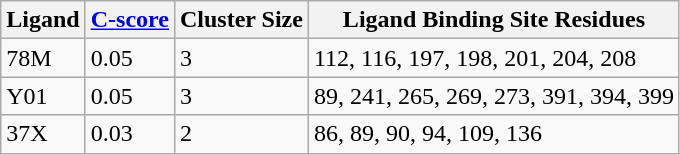<table class="wikitable">
<tr>
<th>Ligand</th>
<th><a href='#'>C-score</a></th>
<th>Cluster Size</th>
<th>Ligand Binding Site Residues</th>
</tr>
<tr>
<td>78M</td>
<td>0.05</td>
<td>3</td>
<td>112, 116, 197, 198, 201, 204, 208</td>
</tr>
<tr>
<td>Y01</td>
<td>0.05</td>
<td>3</td>
<td>89, 241, 265, 269, 273, 391, 394, 399</td>
</tr>
<tr>
<td>37X</td>
<td>0.03</td>
<td>2</td>
<td>86, 89, 90, 94, 109, 136</td>
</tr>
</table>
